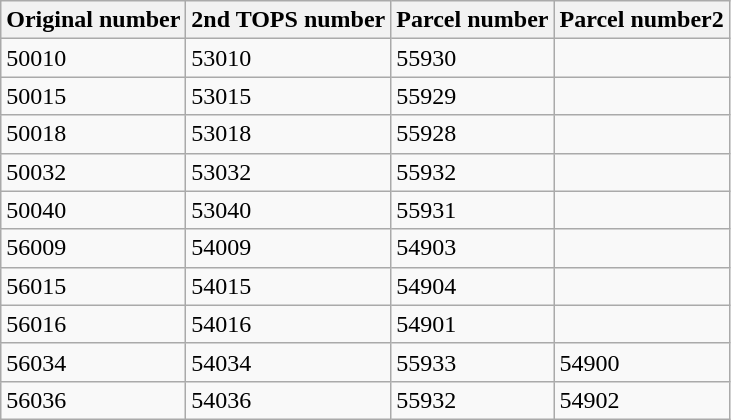<table class="wikitable">
<tr>
<th>Original number</th>
<th>2nd TOPS number</th>
<th>Parcel number</th>
<th>Parcel number2</th>
</tr>
<tr>
<td>50010</td>
<td>53010</td>
<td>55930</td>
<td></td>
</tr>
<tr>
<td>50015</td>
<td>53015</td>
<td>55929</td>
<td></td>
</tr>
<tr>
<td>50018</td>
<td>53018</td>
<td>55928</td>
<td></td>
</tr>
<tr>
<td>50032</td>
<td>53032</td>
<td>55932</td>
<td></td>
</tr>
<tr>
<td>50040</td>
<td>53040</td>
<td>55931</td>
<td></td>
</tr>
<tr>
<td>56009</td>
<td>54009</td>
<td>54903</td>
<td></td>
</tr>
<tr>
<td>56015</td>
<td>54015</td>
<td>54904</td>
<td></td>
</tr>
<tr>
<td>56016</td>
<td>54016</td>
<td>54901</td>
<td></td>
</tr>
<tr>
<td>56034</td>
<td>54034</td>
<td>55933</td>
<td>54900</td>
</tr>
<tr>
<td>56036</td>
<td>54036</td>
<td>55932</td>
<td>54902</td>
</tr>
</table>
